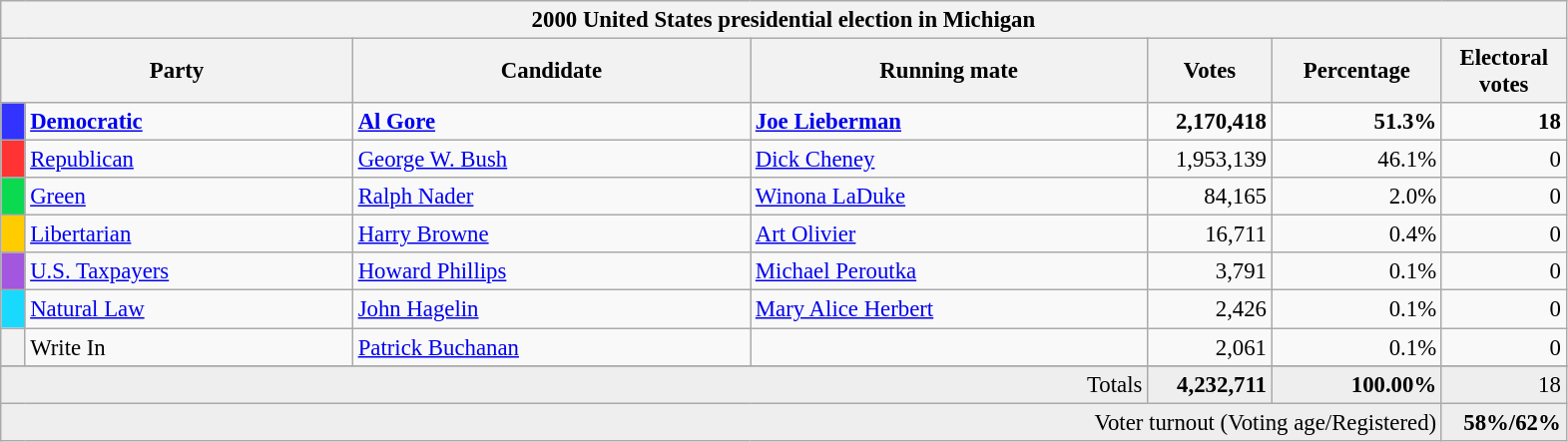<table class="wikitable" style="font-size: 95%;">
<tr>
<th colspan="7">2000 United States presidential election in Michigan</th>
</tr>
<tr>
<th colspan="2" style="width: 15em">Party</th>
<th style="width: 17em">Candidate</th>
<th style="width: 17em">Running mate</th>
<th style="width: 5em">Votes</th>
<th style="width: 7em">Percentage</th>
<th style="width: 5em">Electoral votes</th>
</tr>
<tr>
<th style="background-color:#3333FF; width: 3px"></th>
<td style="width: 130px"><strong><a href='#'>Democratic</a></strong></td>
<td><strong><a href='#'>Al Gore</a></strong></td>
<td><strong><a href='#'>Joe Lieberman</a></strong></td>
<td align="right"><strong>2,170,418</strong></td>
<td align="right"><strong>51.3%</strong></td>
<td align="right"><strong>18</strong></td>
</tr>
<tr>
<th style="background-color:#FF3333; width: 3px"></th>
<td style="width: 130px"><a href='#'>Republican</a></td>
<td><a href='#'>George W. Bush</a></td>
<td><a href='#'>Dick Cheney</a></td>
<td align="right">1,953,139</td>
<td align="right">46.1%</td>
<td align="right">0</td>
</tr>
<tr>
<th style="background-color:#0BDA51; width: 3px"></th>
<td style="width: 130px"><a href='#'>Green</a></td>
<td><a href='#'>Ralph Nader</a></td>
<td><a href='#'>Winona LaDuke</a></td>
<td align="right">84,165</td>
<td align="right">2.0%</td>
<td align="right">0</td>
</tr>
<tr>
<th style="background-color:#FFCC00; width: 3px"></th>
<td style="width: 130px"><a href='#'>Libertarian</a></td>
<td><a href='#'>Harry Browne</a></td>
<td><a href='#'>Art Olivier</a></td>
<td align="right">16,711</td>
<td align="right">0.4%</td>
<td align="right">0</td>
</tr>
<tr>
<th style="background-color:#a356de; width: 3px"></th>
<td style="width: 130px"><a href='#'>U.S. Taxpayers</a></td>
<td><a href='#'>Howard Phillips</a></td>
<td><a href='#'>Michael Peroutka</a></td>
<td align="right">3,791</td>
<td align="right">0.1%</td>
<td align="right">0</td>
</tr>
<tr>
<th style="background-color:#1ad9ff; width: 3px"></th>
<td style="width: 130px"><a href='#'>Natural Law</a></td>
<td><a href='#'>John Hagelin</a></td>
<td><a href='#'>Mary Alice Herbert</a></td>
<td align="right">2,426</td>
<td align="right">0.1%</td>
<td align="right">0</td>
</tr>
<tr>
<th style="background-color:#DDDDD; width: 3px"></th>
<td style="width: 130px">Write In</td>
<td><a href='#'>Patrick Buchanan</a></td>
<td></td>
<td align="right">2,061</td>
<td align="right">0.1%</td>
<td align="right">0</td>
</tr>
<tr>
</tr>
<tr bgcolor="#EEEEEE">
<td colspan="4" align="right">Totals</td>
<td align="right"><strong>4,232,711</strong></td>
<td align="right"><strong>100.00%</strong></td>
<td align="right">18</td>
</tr>
<tr bgcolor="#EEEEEE">
<td colspan="6" align="right">Voter turnout (Voting age/Registered)</td>
<td colspan="1" align="right"><strong>58%/62%</strong></td>
</tr>
</table>
